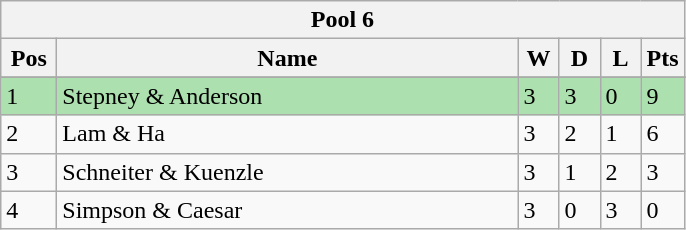<table class="wikitable">
<tr>
<th colspan="6">Pool 6</th>
</tr>
<tr>
<th width=30>Pos</th>
<th width=300>Name</th>
<th width=20>W</th>
<th width=20>D</th>
<th width=20>L</th>
<th width=20>Pts</th>
</tr>
<tr>
</tr>
<tr style="background:#ACE1AF;">
<td>1</td>
<td> Stepney & Anderson</td>
<td>3</td>
<td>3</td>
<td>0</td>
<td>9</td>
</tr>
<tr>
<td>2</td>
<td> Lam & Ha</td>
<td>3</td>
<td>2</td>
<td>1</td>
<td>6</td>
</tr>
<tr>
<td>3</td>
<td> Schneiter & Kuenzle</td>
<td>3</td>
<td>1</td>
<td>2</td>
<td>3</td>
</tr>
<tr>
<td>4</td>
<td> Simpson & Caesar</td>
<td>3</td>
<td>0</td>
<td>3</td>
<td>0</td>
</tr>
</table>
